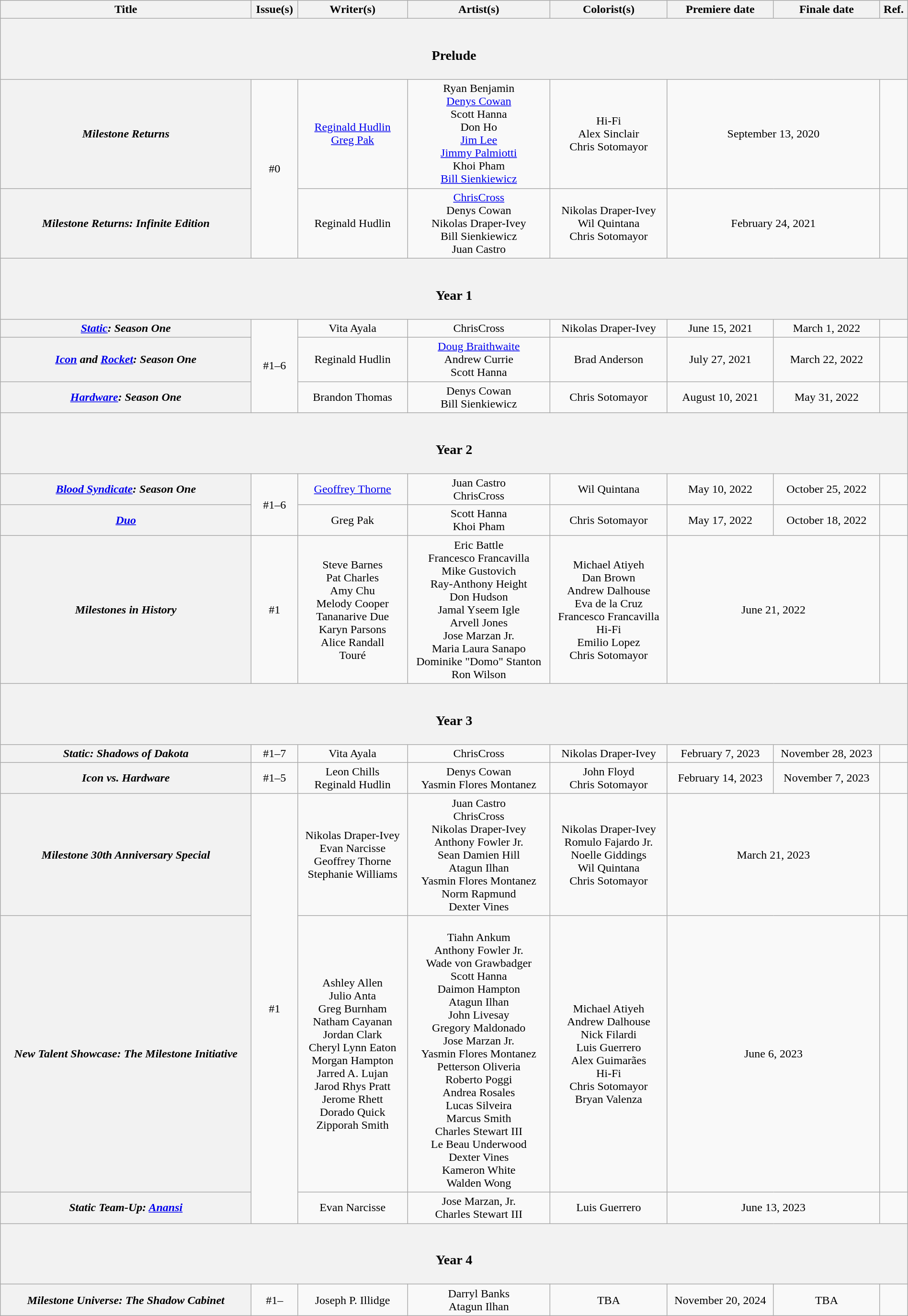<table class="wikitable" style="text-align:center; width:100%">
<tr>
<th>Title</th>
<th>Issue(s)</th>
<th>Writer(s)</th>
<th>Artist(s)</th>
<th>Colorist(s)</th>
<th>Premiere date</th>
<th>Finale date</th>
<th>Ref.</th>
</tr>
<tr>
<th colspan="8"><br><h3>Prelude</h3></th>
</tr>
<tr>
<th><em>Milestone Returns</em></th>
<td rowspan="2">#0</td>
<td><a href='#'>Reginald Hudlin</a><br><a href='#'>Greg Pak</a></td>
<td>Ryan Benjamin<br><a href='#'>Denys Cowan</a><br>Scott Hanna<br>Don Ho<br><a href='#'>Jim Lee</a><br><a href='#'>Jimmy Palmiotti</a><br>Khoi Pham<br><a href='#'>Bill Sienkiewicz</a></td>
<td>Hi-Fi<br>Alex Sinclair<br>Chris Sotomayor</td>
<td colspan="2">September 13, 2020</td>
<td><em></em></td>
</tr>
<tr>
<th><em>Milestone Returns: Infinite Edition</em></th>
<td>Reginald Hudlin</td>
<td><a href='#'>ChrisCross</a><br>Denys Cowan<br>Nikolas Draper-Ivey<br>Bill Sienkiewicz<br>Juan Castro</td>
<td>Nikolas Draper-Ivey<br>Wil Quintana<br>Chris Sotomayor</td>
<td colspan="2">February 24, 2021</td>
<td></td>
</tr>
<tr>
<th colspan="8"><br><h3>Year 1</h3></th>
</tr>
<tr>
<th><em><a href='#'>Static</a>: Season One</em></th>
<td rowspan="3">#1–6</td>
<td>Vita Ayala</td>
<td>ChrisCross</td>
<td>Nikolas Draper-Ivey</td>
<td>June 15, 2021</td>
<td>March 1, 2022</td>
<td><em></em></td>
</tr>
<tr>
<th><em><a href='#'>Icon</a> and <a href='#'>Rocket</a>: Season One</em></th>
<td>Reginald Hudlin</td>
<td><a href='#'>Doug Braithwaite</a><br>Andrew Currie<br>Scott Hanna</td>
<td>Brad Anderson</td>
<td>July 27, 2021</td>
<td>March 22, 2022</td>
<td><em></em></td>
</tr>
<tr>
<th><em><a href='#'>Hardware</a>: Season One</em></th>
<td>Brandon Thomas</td>
<td>Denys Cowan<br>Bill Sienkiewicz</td>
<td>Chris Sotomayor</td>
<td>August 10, 2021</td>
<td>May 31, 2022</td>
<td><em></em></td>
</tr>
<tr>
<th colspan="8"><br><h3>Year 2</h3></th>
</tr>
<tr>
<th><em><a href='#'>Blood Syndicate</a>: Season One</em></th>
<td rowspan="2">#1–6</td>
<td><a href='#'>Geoffrey Thorne</a></td>
<td>Juan Castro<br>ChrisCross</td>
<td>Wil Quintana</td>
<td>May 10, 2022</td>
<td>October 25, 2022</td>
<td><em></em></td>
</tr>
<tr>
<th><a href='#'><em>Duo</em></a></th>
<td>Greg Pak</td>
<td>Scott Hanna<br>Khoi Pham</td>
<td>Chris Sotomayor</td>
<td>May 17, 2022</td>
<td>October 18, 2022</td>
<td></td>
</tr>
<tr>
<th><em>Milestones in History</em></th>
<td>#1</td>
<td>Steve Barnes<br>Pat Charles<br>Amy Chu<br>Melody Cooper<br>Tananarive Due<br>Karyn Parsons<br>Alice Randall<br>Touré</td>
<td>Eric Battle<br>Francesco Francavilla<br>Mike Gustovich<br>Ray-Anthony Height<br>Don Hudson<br>Jamal Yseem Igle<br>Arvell Jones<br>Jose Marzan Jr.<br>Maria Laura Sanapo<br>Dominike "Domo" Stanton<br>Ron Wilson</td>
<td>Michael Atiyeh<br>Dan Brown<br>Andrew Dalhouse<br>Eva de la Cruz<br>Francesco Francavilla<br>Hi-Fi<br>Emilio Lopez<br>Chris Sotomayor</td>
<td colspan="2">June 21, 2022</td>
<td></td>
</tr>
<tr>
<th colspan="8"><br><h3>Year 3</h3></th>
</tr>
<tr>
<th><em>Static: Shadows of Dakota</em></th>
<td>#1–7</td>
<td>Vita Ayala</td>
<td>ChrisCross</td>
<td>Nikolas Draper-Ivey</td>
<td>February 7, 2023</td>
<td>November 28, 2023</td>
<td></td>
</tr>
<tr>
<th><em>Icon vs. Hardware</em></th>
<td>#1–5</td>
<td>Leon Chills<br>Reginald Hudlin</td>
<td>Denys Cowan<br>Yasmin Flores Montanez</td>
<td>John Floyd<br>Chris Sotomayor</td>
<td>February 14, 2023</td>
<td>November 7, 2023</td>
<td></td>
</tr>
<tr>
<th><em>Milestone 30th Anniversary Special</em></th>
<td rowspan="3">#1</td>
<td>Nikolas Draper-Ivey<br>Evan Narcisse<br>Geoffrey Thorne<br>Stephanie Williams</td>
<td>Juan Castro<br>ChrisCross<br>Nikolas Draper-Ivey<br>Anthony Fowler Jr.<br>Sean Damien Hill<br>Atagun Ilhan<br>Yasmin Flores Montanez<br>Norm Rapmund<br>Dexter Vines</td>
<td>Nikolas Draper-Ivey<br>Romulo Fajardo Jr.<br>Noelle Giddings<br>Wil Quintana<br>Chris Sotomayor</td>
<td colspan="2">March 21, 2023</td>
<td><em></em></td>
</tr>
<tr>
<th><em>New Talent Showcase: The Milestone Initiative</em></th>
<td>Ashley Allen<br>Julio Anta<br>Greg Burnham<br>Natham Cayanan<br>Jordan Clark<br>Cheryl Lynn Eaton<br>Morgan Hampton<br>Jarred A. Lujan<br>Jarod Rhys Pratt<br>Jerome Rhett<br>Dorado Quick<br>Zipporah Smith</td>
<td><br>Tiahn Ankum<br>Anthony Fowler Jr.<br>Wade von Grawbadger<br>Scott Hanna<br>Daimon Hampton<br>Atagun Ilhan<br>John Livesay<br>Gregory Maldonado<br>Jose Marzan Jr.<br>Yasmin Flores Montanez<br>Petterson Oliveria<br>Roberto Poggi<br>Andrea Rosales<br>Lucas Silveira<br>Marcus Smith<br>Charles Stewart III<br>Le Beau Underwood<br>Dexter Vines<br>Kameron White<br>Walden Wong</td>
<td>Michael Atiyeh<br>Andrew Dalhouse<br>Nick Filardi<br>Luis Guerrero<br>Alex Guimarães<br>Hi-Fi<br>Chris Sotomayor<br>Bryan Valenza</td>
<td colspan="2">June 6, 2023</td>
<td></td>
</tr>
<tr>
<th><em>Static Team-Up: <a href='#'>Anansi</a></em></th>
<td>Evan Narcisse</td>
<td>Jose Marzan, Jr.<br>Charles Stewart III</td>
<td>Luis Guerrero</td>
<td colspan="2">June 13, 2023</td>
<td></td>
</tr>
<tr>
<th colspan="8"><br><h3>Year 4</h3></th>
</tr>
<tr>
<th><em>Milestone Universe: The Shadow Cabinet</em></th>
<td>#1–</td>
<td>Joseph P. Illidge</td>
<td>Darryl Banks<br>Atagun Ilhan</td>
<td>TBA</td>
<td>November 20, 2024</td>
<td>TBA</td>
<td></td>
</tr>
</table>
